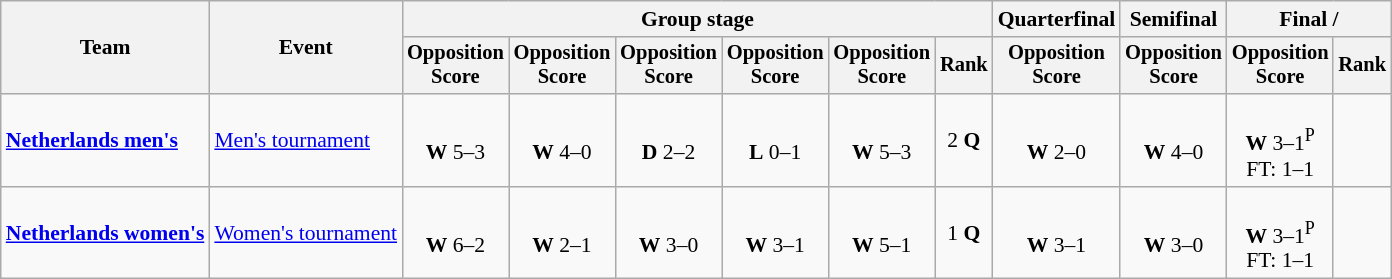<table class=wikitable style=font-size:90%;text-align:center>
<tr>
<th rowspan=2>Team</th>
<th rowspan=2>Event</th>
<th colspan=6>Group stage</th>
<th>Quarterfinal</th>
<th>Semifinal</th>
<th colspan=2>Final / </th>
</tr>
<tr style=font-size:95%>
<th>Opposition<br>Score</th>
<th>Opposition<br>Score</th>
<th>Opposition<br>Score</th>
<th>Opposition<br>Score</th>
<th>Opposition<br>Score</th>
<th>Rank</th>
<th>Opposition<br>Score</th>
<th>Opposition<br>Score</th>
<th>Opposition<br>Score</th>
<th>Rank</th>
</tr>
<tr>
<td align=left><strong><a href='#'>Netherlands men's</a></strong></td>
<td align=left><a href='#'>Men's tournament</a></td>
<td><br><strong>W</strong> 5–3</td>
<td><br><strong>W</strong> 4–0</td>
<td><br><strong>D</strong> 2–2</td>
<td><br><strong>L</strong> 0–1</td>
<td><br><strong>W</strong> 5–3</td>
<td>2 <strong>Q</strong></td>
<td><br><strong>W</strong> 2–0</td>
<td><br><strong>W</strong> 4–0</td>
<td><br><strong>W</strong> 3–1<sup>P</sup><br>FT: 1–1</td>
<td></td>
</tr>
<tr>
<td align=left><strong><a href='#'>Netherlands women's</a></strong></td>
<td align=left><a href='#'>Women's tournament</a></td>
<td><br><strong>W</strong> 6–2</td>
<td><br><strong>W</strong> 2–1</td>
<td><br><strong>W</strong> 3–0</td>
<td><br><strong>W</strong> 3–1</td>
<td><br><strong>W</strong> 5–1</td>
<td>1 <strong>Q</strong></td>
<td><br><strong>W</strong> 3–1</td>
<td><br><strong>W</strong> 3–0</td>
<td><br><strong>W</strong> 3–1<sup>P</sup><br>FT: 1–1</td>
<td></td>
</tr>
</table>
